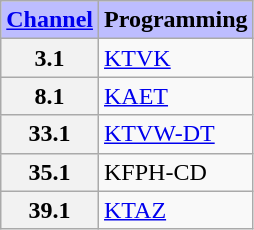<table class="wikitable">
<tr>
<th style="background-color: #bdbdff" scope = "col"><a href='#'>Channel</a></th>
<th style="background-color: #bdbdff" scope = "col">Programming</th>
</tr>
<tr>
<th scope = "row">3.1</th>
<td><a href='#'>KTVK</a></td>
</tr>
<tr>
<th scope = "row">8.1</th>
<td><a href='#'>KAET</a></td>
</tr>
<tr>
<th scope = "row">33.1</th>
<td><a href='#'>KTVW-DT</a></td>
</tr>
<tr>
<th scope = "row">35.1</th>
<td>KFPH-CD</td>
</tr>
<tr>
<th scope = "row">39.1</th>
<td><a href='#'>KTAZ</a></td>
</tr>
</table>
